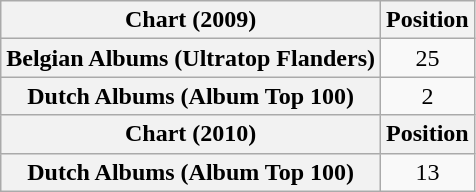<table class="wikitable plainrowheaders" style="text-align:center">
<tr>
<th scope="col">Chart (2009)</th>
<th scope="col">Position</th>
</tr>
<tr>
<th scope="row">Belgian Albums (Ultratop Flanders)</th>
<td>25</td>
</tr>
<tr>
<th scope="row">Dutch Albums (Album Top 100)</th>
<td>2</td>
</tr>
<tr>
<th scope="col">Chart (2010)</th>
<th scope="col">Position</th>
</tr>
<tr>
<th scope="row">Dutch Albums (Album Top 100)</th>
<td>13</td>
</tr>
</table>
